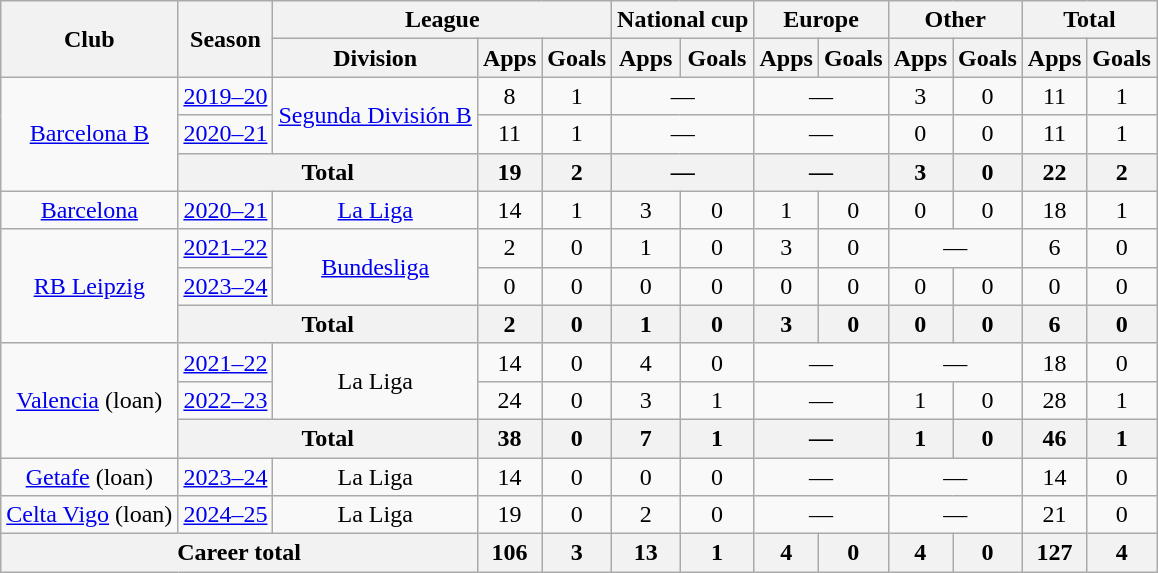<table class="wikitable" style="text-align:center">
<tr>
<th rowspan="2">Club</th>
<th rowspan="2">Season</th>
<th colspan="3">League</th>
<th colspan="2">National cup</th>
<th colspan="2">Europe</th>
<th colspan="2">Other</th>
<th colspan="2">Total</th>
</tr>
<tr>
<th>Division</th>
<th>Apps</th>
<th>Goals</th>
<th>Apps</th>
<th>Goals</th>
<th>Apps</th>
<th>Goals</th>
<th>Apps</th>
<th>Goals</th>
<th>Apps</th>
<th>Goals</th>
</tr>
<tr>
<td rowspan="3"><a href='#'>Barcelona B</a></td>
<td><a href='#'>2019–20</a></td>
<td rowspan="2"><a href='#'>Segunda División B</a></td>
<td>8</td>
<td>1</td>
<td colspan="2">—</td>
<td colspan="2">—</td>
<td>3</td>
<td>0</td>
<td>11</td>
<td>1</td>
</tr>
<tr>
<td><a href='#'>2020–21</a></td>
<td>11</td>
<td>1</td>
<td colspan="2">—</td>
<td colspan="2">—</td>
<td>0</td>
<td>0</td>
<td>11</td>
<td>1</td>
</tr>
<tr>
<th colspan="2">Total</th>
<th>19</th>
<th>2</th>
<th colspan="2">—</th>
<th colspan="2">—</th>
<th>3</th>
<th>0</th>
<th>22</th>
<th>2</th>
</tr>
<tr>
<td><a href='#'>Barcelona</a></td>
<td><a href='#'>2020–21</a></td>
<td><a href='#'>La Liga</a></td>
<td>14</td>
<td>1</td>
<td>3</td>
<td>0</td>
<td>1</td>
<td>0</td>
<td>0</td>
<td>0</td>
<td>18</td>
<td>1</td>
</tr>
<tr>
<td rowspan="3"><a href='#'>RB Leipzig</a></td>
<td><a href='#'>2021–22</a></td>
<td rowspan="2"><a href='#'>Bundesliga</a></td>
<td>2</td>
<td>0</td>
<td>1</td>
<td>0</td>
<td>3</td>
<td>0</td>
<td colspan="2">—</td>
<td>6</td>
<td>0</td>
</tr>
<tr>
<td><a href='#'>2023–24</a></td>
<td>0</td>
<td>0</td>
<td>0</td>
<td>0</td>
<td>0</td>
<td>0</td>
<td>0</td>
<td>0</td>
<td>0</td>
<td>0</td>
</tr>
<tr>
<th colspan="2">Total</th>
<th>2</th>
<th>0</th>
<th>1</th>
<th>0</th>
<th>3</th>
<th>0</th>
<th>0</th>
<th>0</th>
<th>6</th>
<th>0</th>
</tr>
<tr>
<td rowspan="3"><a href='#'>Valencia</a> (loan)</td>
<td><a href='#'>2021–22</a></td>
<td rowspan="2">La Liga</td>
<td>14</td>
<td>0</td>
<td>4</td>
<td>0</td>
<td colspan="2">—</td>
<td colspan="2">—</td>
<td>18</td>
<td>0</td>
</tr>
<tr>
<td><a href='#'>2022–23</a></td>
<td>24</td>
<td>0</td>
<td>3</td>
<td>1</td>
<td colspan="2">—</td>
<td>1</td>
<td>0</td>
<td>28</td>
<td>1</td>
</tr>
<tr>
<th colspan="2">Total</th>
<th>38</th>
<th>0</th>
<th>7</th>
<th>1</th>
<th colspan="2">—</th>
<th>1</th>
<th>0</th>
<th>46</th>
<th>1</th>
</tr>
<tr>
<td><a href='#'>Getafe</a> (loan)</td>
<td><a href='#'>2023–24</a></td>
<td>La Liga</td>
<td>14</td>
<td>0</td>
<td>0</td>
<td>0</td>
<td colspan="2">—</td>
<td colspan="2">—</td>
<td>14</td>
<td>0</td>
</tr>
<tr>
<td><a href='#'>Celta Vigo</a> (loan)</td>
<td><a href='#'>2024–25</a></td>
<td>La Liga</td>
<td>19</td>
<td>0</td>
<td>2</td>
<td>0</td>
<td colspan="2">—</td>
<td colspan="2">—</td>
<td>21</td>
<td>0</td>
</tr>
<tr>
<th colspan="3">Career total</th>
<th>106</th>
<th>3</th>
<th>13</th>
<th>1</th>
<th>4</th>
<th>0</th>
<th>4</th>
<th>0</th>
<th>127</th>
<th>4</th>
</tr>
</table>
